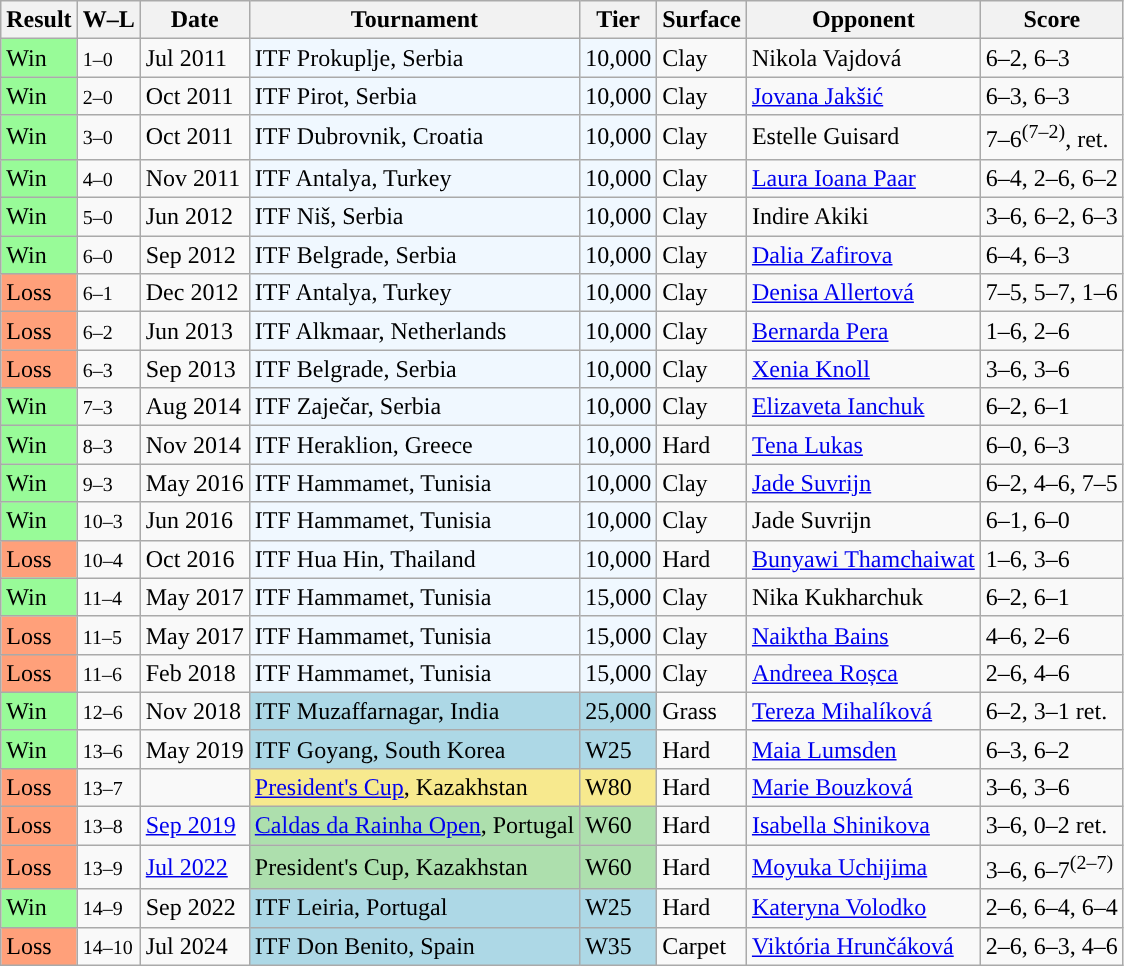<table class="sortable wikitable">
<tr>
<th>Result</th>
<th class="unsortable">W–L</th>
<th>Date</th>
<th>Tournament</th>
<th>Tier</th>
<th>Surface</th>
<th>Opponent</th>
<th class="unsortable">Score</th>
</tr>
<tr>
<td style="background:#98fb98;">Win</td>
<td><small>1–0</small></td>
<td>Jul 2011</td>
<td style="background:#f0f8ff;">ITF Prokuplje, Serbia</td>
<td style="background:#f0f8ff;">10,000</td>
<td>Clay</td>
<td> Nikola Vajdová</td>
<td>6–2, 6–3</td>
</tr>
<tr>
<td style="background:#98fb98;">Win</td>
<td><small>2–0</small></td>
<td>Oct 2011</td>
<td style="background:#f0f8ff;">ITF Pirot, Serbia</td>
<td style="background:#f0f8ff;">10,000</td>
<td>Clay</td>
<td> <a href='#'>Jovana Jakšić</a></td>
<td>6–3, 6–3</td>
</tr>
<tr>
<td style="background:#98fb98;">Win</td>
<td><small>3–0</small></td>
<td>Oct 2011</td>
<td style="background:#f0f8ff;">ITF Dubrovnik, Croatia</td>
<td style="background:#f0f8ff;">10,000</td>
<td>Clay</td>
<td> Estelle Guisard</td>
<td>7–6<sup>(7–2)</sup>, ret.</td>
</tr>
<tr>
<td style="background:#98fb98;">Win</td>
<td><small>4–0</small></td>
<td>Nov 2011</td>
<td style="background:#f0f8ff;">ITF Antalya, Turkey</td>
<td style="background:#f0f8ff;">10,000</td>
<td>Clay</td>
<td> <a href='#'>Laura Ioana Paar</a></td>
<td>6–4, 2–6, 6–2</td>
</tr>
<tr>
<td style="background:#98fb98;">Win</td>
<td><small>5–0</small></td>
<td>Jun 2012</td>
<td style="background:#f0f8ff;">ITF Niš, Serbia</td>
<td style="background:#f0f8ff;">10,000</td>
<td>Clay</td>
<td> Indire Akiki</td>
<td>3–6, 6–2, 6–3</td>
</tr>
<tr>
<td style="background:#98fb98;">Win</td>
<td><small>6–0</small></td>
<td>Sep 2012</td>
<td style="background:#f0f8ff;">ITF Belgrade, Serbia</td>
<td style="background:#f0f8ff;">10,000</td>
<td>Clay</td>
<td> <a href='#'>Dalia Zafirova</a></td>
<td>6–4, 6–3</td>
</tr>
<tr>
<td style="background:#ffa07a;">Loss</td>
<td><small>6–1</small></td>
<td>Dec 2012</td>
<td style="background:#f0f8ff;">ITF Antalya, Turkey</td>
<td style="background:#f0f8ff;">10,000</td>
<td>Clay</td>
<td> <a href='#'>Denisa Allertová</a></td>
<td>7–5, 5–7, 1–6</td>
</tr>
<tr>
<td style="background:#ffa07a;">Loss</td>
<td><small>6–2</small></td>
<td>Jun 2013</td>
<td style="background:#f0f8ff;">ITF Alkmaar, Netherlands</td>
<td style="background:#f0f8ff;">10,000</td>
<td>Clay</td>
<td> <a href='#'>Bernarda Pera</a></td>
<td>1–6, 2–6</td>
</tr>
<tr>
<td style="background:#ffa07a;">Loss</td>
<td><small>6–3</small></td>
<td>Sep 2013</td>
<td style="background:#f0f8ff;">ITF Belgrade, Serbia</td>
<td style="background:#f0f8ff;">10,000</td>
<td>Clay</td>
<td> <a href='#'>Xenia Knoll</a></td>
<td>3–6, 3–6</td>
</tr>
<tr>
<td style="background:#98fb98;">Win</td>
<td><small>7–3</small></td>
<td>Aug 2014</td>
<td style="background:#f0f8ff;">ITF Zaječar, Serbia</td>
<td style="background:#f0f8ff;">10,000</td>
<td>Clay</td>
<td> <a href='#'>Elizaveta Ianchuk</a></td>
<td>6–2, 6–1</td>
</tr>
<tr>
<td style="background:#98fb98;">Win</td>
<td><small>8–3</small></td>
<td>Nov 2014</td>
<td style="background:#f0f8ff;">ITF Heraklion, Greece</td>
<td style="background:#f0f8ff;">10,000</td>
<td>Hard</td>
<td> <a href='#'>Tena Lukas</a></td>
<td>6–0, 6–3</td>
</tr>
<tr>
<td style="background:#98fb98;">Win</td>
<td><small>9–3</small></td>
<td>May 2016</td>
<td style="background:#f0f8ff;">ITF Hammamet, Tunisia</td>
<td style="background:#f0f8ff;">10,000</td>
<td>Clay</td>
<td> <a href='#'>Jade Suvrijn</a></td>
<td>6–2, 4–6, 7–5</td>
</tr>
<tr>
<td style="background:#98fb98;">Win</td>
<td><small>10–3</small></td>
<td>Jun 2016</td>
<td style="background:#f0f8ff;">ITF Hammamet, Tunisia</td>
<td style="background:#f0f8ff;">10,000</td>
<td>Clay</td>
<td> Jade Suvrijn</td>
<td>6–1, 6–0</td>
</tr>
<tr>
<td style="background:#ffa07a;">Loss</td>
<td><small>10–4</small></td>
<td>Oct 2016</td>
<td style="background:#f0f8ff;">ITF Hua Hin, Thailand</td>
<td style="background:#f0f8ff;">10,000</td>
<td>Hard</td>
<td> <a href='#'>Bunyawi Thamchaiwat</a></td>
<td>1–6, 3–6</td>
</tr>
<tr>
<td style="background:#98fb98;">Win</td>
<td><small>11–4</small></td>
<td>May 2017</td>
<td style="background:#f0f8ff;">ITF Hammamet, Tunisia</td>
<td style="background:#f0f8ff;">15,000</td>
<td>Clay</td>
<td> Nika Kukharchuk</td>
<td>6–2, 6–1</td>
</tr>
<tr>
<td style="background:#ffa07a;">Loss</td>
<td><small>11–5</small></td>
<td>May 2017</td>
<td style="background:#f0f8ff;">ITF Hammamet, Tunisia</td>
<td style="background:#f0f8ff;">15,000</td>
<td>Clay</td>
<td> <a href='#'>Naiktha Bains</a></td>
<td>4–6, 2–6</td>
</tr>
<tr>
<td style="background:#ffa07a;">Loss</td>
<td><small>11–6</small></td>
<td>Feb 2018</td>
<td style="background:#f0f8ff;">ITF Hammamet, Tunisia</td>
<td style="background:#f0f8ff;">15,000</td>
<td>Clay</td>
<td> <a href='#'>Andreea Roșca</a></td>
<td>2–6, 4–6</td>
</tr>
<tr>
<td style="background:#98fb98;">Win</td>
<td><small>12–6</small></td>
<td>Nov 2018</td>
<td style="background:lightblue;">ITF Muzaffarnagar, India</td>
<td style="background:lightblue;">25,000</td>
<td>Grass</td>
<td> <a href='#'>Tereza Mihalíková</a></td>
<td>6–2, 3–1 ret.</td>
</tr>
<tr>
<td style="background:#98fb98;">Win</td>
<td><small>13–6</small></td>
<td>May 2019</td>
<td style="background:lightblue;">ITF Goyang, South Korea</td>
<td style="background:lightblue;">W25</td>
<td>Hard</td>
<td> <a href='#'>Maia Lumsden</a></td>
<td>6–3, 6–2</td>
</tr>
<tr>
<td style="background:#ffa07a;">Loss</td>
<td><small>13–7</small></td>
<td><a href='#'></a></td>
<td style="background:#f7e98e;"><a href='#'>President's Cup</a>, Kazakhstan</td>
<td style="background:#f7e98e;">W80</td>
<td>Hard</td>
<td> <a href='#'>Marie Bouzková</a></td>
<td>3–6, 3–6</td>
</tr>
<tr>
<td style="background:#ffa07a;">Loss</td>
<td><small>13–8</small></td>
<td><a href='#'>Sep 2019</a></td>
<td style="background:#addfad"><a href='#'>Caldas da Rainha Open</a>, Portugal</td>
<td style="background:#addfad">W60</td>
<td>Hard</td>
<td> <a href='#'>Isabella Shinikova</a></td>
<td>3–6, 0–2 ret.</td>
</tr>
<tr>
<td style="background:#ffa07a;">Loss</td>
<td><small>13–9</small></td>
<td><a href='#'>Jul 2022</a></td>
<td style="background:#addfad">President's Cup, Kazakhstan</td>
<td style="background:#addfad">W60</td>
<td>Hard</td>
<td> <a href='#'>Moyuka Uchijima</a></td>
<td>3–6, 6–7<sup>(2–7)</sup></td>
</tr>
<tr>
<td style="background:#98fb98;">Win</td>
<td><small>14–9</small></td>
<td>Sep 2022</td>
<td style="background:lightblue;">ITF Leiria, Portugal</td>
<td style="background:lightblue;">W25</td>
<td>Hard</td>
<td> <a href='#'>Kateryna Volodko</a></td>
<td>2–6, 6–4, 6–4</td>
</tr>
<tr>
<td style="background:#ffa07a;">Loss</td>
<td><small>14–10</small></td>
<td>Jul 2024</td>
<td style="background:lightblue;">ITF Don Benito, Spain</td>
<td style="background:lightblue;">W35</td>
<td>Carpet</td>
<td> <a href='#'>Viktória Hrunčáková</a></td>
<td>2–6, 6–3, 4–6</td>
</tr>
</table>
